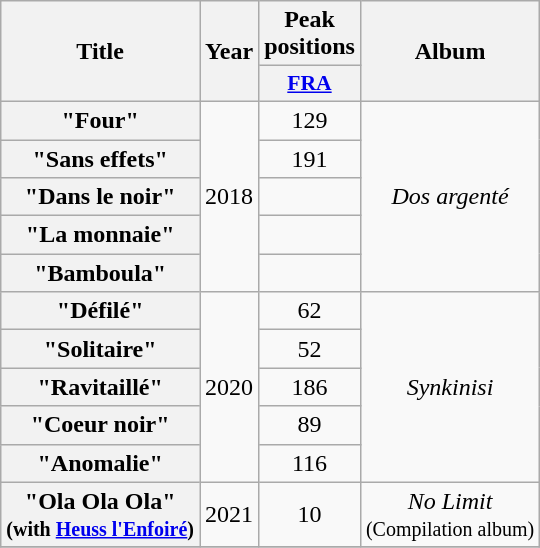<table class="wikitable plainrowheaders" style="text-align:center">
<tr>
<th scope="col" rowspan="2">Title</th>
<th scope="col" rowspan="2">Year</th>
<th scope="col" colspan="1">Peak positions</th>
<th scope="col" rowspan="2">Album</th>
</tr>
<tr>
<th scope="col" style="width:3em;font-size:90%;"><a href='#'>FRA</a><br></th>
</tr>
<tr>
<th scope="row">"Four"</th>
<td rowspan=5>2018</td>
<td>129</td>
<td rowspan=5><em>Dos argenté</em></td>
</tr>
<tr>
<th scope="row">"Sans effets"</th>
<td>191</td>
</tr>
<tr>
<th scope="row">"Dans le noir"</th>
<td></td>
</tr>
<tr>
<th scope="row">"La monnaie"</th>
<td></td>
</tr>
<tr>
<th scope="row">"Bamboula"</th>
<td></td>
</tr>
<tr>
<th scope="row">"Défilé"</th>
<td rowspan=5>2020</td>
<td>62</td>
<td rowspan=5><em>Synkinisi</em></td>
</tr>
<tr>
<th scope="row">"Solitaire"</th>
<td>52<br></td>
</tr>
<tr>
<th scope="row">"Ravitaillé"</th>
<td>186</td>
</tr>
<tr>
<th scope="row">"Coeur noir"</th>
<td>89<br></td>
</tr>
<tr>
<th scope="row">"Anomalie"</th>
<td>116<br></td>
</tr>
<tr>
<th scope="row">"Ola Ola Ola"<br><small>(with <a href='#'>Heuss l'Enfoiré</a>)</small></th>
<td>2021</td>
<td>10</td>
<td><em>No Limit</em><br><small>(Compilation album)</small></td>
</tr>
<tr>
</tr>
</table>
